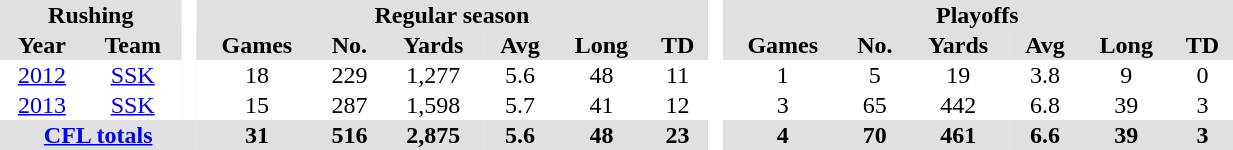<table BORDER="0" CELLPADDING="1" CELLSPACING="0" width="65%" style="text-align:center">
<tr bgcolor="#e0e0e0">
<th colspan="2">Rushing</th>
<th rowspan="99" bgcolor="#ffffff"> </th>
<th colspan="6">Regular season</th>
<th rowspan="99" bgcolor="#ffffff"> </th>
<th colspan="6">Playoffs</th>
</tr>
<tr bgcolor="#e0e0e0">
<th>Year</th>
<th>Team</th>
<th>Games</th>
<th>No.</th>
<th>Yards</th>
<th>Avg</th>
<th>Long</th>
<th>TD</th>
<th>Games</th>
<th>No.</th>
<th>Yards</th>
<th>Avg</th>
<th>Long</th>
<th>TD</th>
</tr>
<tr ALIGN="center">
<td><a href='#'>2012</a></td>
<td><a href='#'>SSK</a></td>
<td>18</td>
<td>229</td>
<td>1,277</td>
<td>5.6</td>
<td>48</td>
<td>11</td>
<td>1</td>
<td>5</td>
<td>19</td>
<td>3.8</td>
<td>9</td>
<td>0</td>
</tr>
<tr ALIGN="center">
<td><a href='#'>2013</a></td>
<td><a href='#'>SSK</a></td>
<td>15</td>
<td>287</td>
<td>1,598</td>
<td>5.7</td>
<td>41</td>
<td>12</td>
<td>3</td>
<td>65</td>
<td>442</td>
<td>6.8</td>
<td>39</td>
<td>3</td>
</tr>
<tr bgcolor="#e0e0e0">
<th colspan="3"><a href='#'>CFL totals</a></th>
<th>31</th>
<th>516</th>
<th>2,875</th>
<th>5.6</th>
<th>48</th>
<th>23</th>
<th>4</th>
<th>70</th>
<th>461</th>
<th>6.6</th>
<th>39</th>
<th>3</th>
</tr>
</table>
